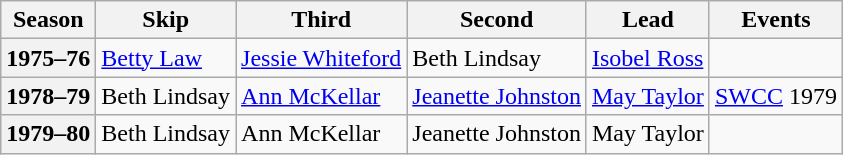<table class="wikitable">
<tr>
<th scope="col">Season</th>
<th scope="col">Skip</th>
<th scope="col">Third</th>
<th scope="col">Second</th>
<th scope="col">Lead</th>
<th scope="col">Events</th>
</tr>
<tr>
<th scope="row">1975–76</th>
<td><a href='#'>Betty Law</a></td>
<td><a href='#'>Jessie Whiteford</a></td>
<td>Beth Lindsay</td>
<td><a href='#'>Isobel Ross</a></td>
<td> </td>
</tr>
<tr>
<th scope="row">1978–79</th>
<td>Beth Lindsay</td>
<td><a href='#'>Ann McKellar</a></td>
<td><a href='#'>Jeanette Johnston</a></td>
<td><a href='#'>May Taylor</a></td>
<td><a href='#'>SWCC</a> 1979 <br> </td>
</tr>
<tr>
<th scope="row">1979–80</th>
<td>Beth Lindsay</td>
<td>Ann McKellar</td>
<td>Jeanette Johnston</td>
<td>May Taylor</td>
<td> </td>
</tr>
</table>
